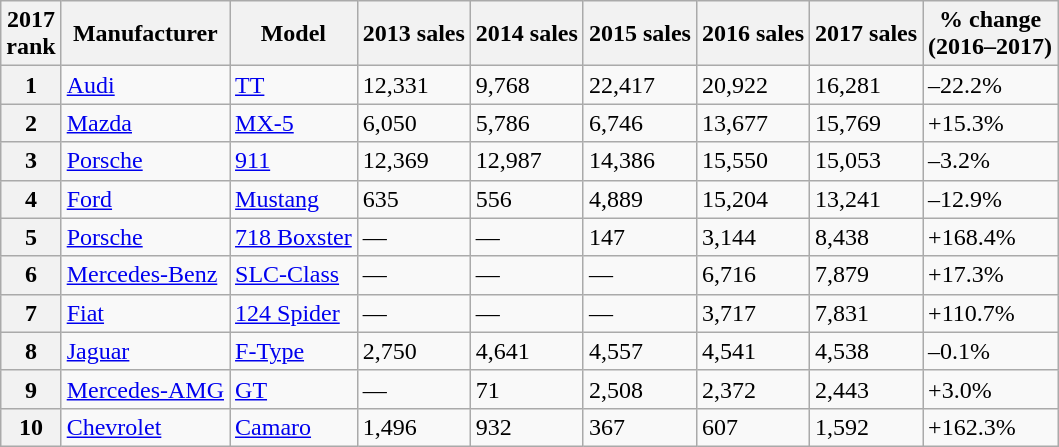<table class="wikitable sortable mw-collapsible">
<tr>
<th>2017<br>rank</th>
<th>Manufacturer</th>
<th>Model</th>
<th>2013 sales</th>
<th>2014 sales</th>
<th>2015 sales</th>
<th>2016 sales</th>
<th>2017 sales</th>
<th>% change<br>(2016–2017)</th>
</tr>
<tr>
<th>1</th>
<td><a href='#'>Audi</a></td>
<td><a href='#'>TT</a></td>
<td>12,331</td>
<td>9,768</td>
<td>22,417</td>
<td>20,922</td>
<td>16,281</td>
<td> –22.2%</td>
</tr>
<tr>
<th>2</th>
<td><a href='#'>Mazda</a></td>
<td><a href='#'>MX-5</a></td>
<td>6,050</td>
<td>5,786</td>
<td>6,746</td>
<td>13,677</td>
<td>15,769</td>
<td> +15.3%</td>
</tr>
<tr>
<th>3</th>
<td><a href='#'>Porsche</a></td>
<td><a href='#'>911</a></td>
<td>12,369</td>
<td>12,987</td>
<td>14,386</td>
<td>15,550</td>
<td>15,053</td>
<td> –3.2%</td>
</tr>
<tr>
<th>4</th>
<td><a href='#'>Ford</a></td>
<td><a href='#'>Mustang</a></td>
<td>635</td>
<td>556</td>
<td>4,889</td>
<td>15,204</td>
<td>13,241</td>
<td> –12.9%</td>
</tr>
<tr>
<th>5</th>
<td><a href='#'>Porsche</a></td>
<td><a href='#'>718 Boxster</a></td>
<td>—</td>
<td>—</td>
<td>147</td>
<td>3,144</td>
<td>8,438</td>
<td> +168.4%</td>
</tr>
<tr>
<th>6</th>
<td><a href='#'>Mercedes-Benz</a></td>
<td><a href='#'>SLC-Class</a></td>
<td>—</td>
<td>—</td>
<td>—</td>
<td>6,716</td>
<td>7,879</td>
<td> +17.3%</td>
</tr>
<tr>
<th>7</th>
<td><a href='#'>Fiat</a></td>
<td><a href='#'>124 Spider</a></td>
<td>—</td>
<td>—</td>
<td>—</td>
<td>3,717</td>
<td>7,831</td>
<td> +110.7%</td>
</tr>
<tr>
<th>8</th>
<td><a href='#'>Jaguar</a></td>
<td><a href='#'>F-Type</a></td>
<td>2,750</td>
<td>4,641</td>
<td>4,557</td>
<td>4,541</td>
<td>4,538</td>
<td> –0.1%</td>
</tr>
<tr>
<th>9</th>
<td><a href='#'>Mercedes-AMG</a></td>
<td><a href='#'>GT</a></td>
<td>—</td>
<td>71</td>
<td>2,508</td>
<td>2,372</td>
<td>2,443</td>
<td> +3.0%</td>
</tr>
<tr>
<th>10</th>
<td><a href='#'>Chevrolet</a></td>
<td><a href='#'>Camaro</a></td>
<td>1,496</td>
<td>932</td>
<td>367</td>
<td>607</td>
<td>1,592</td>
<td> +162.3%</td>
</tr>
</table>
